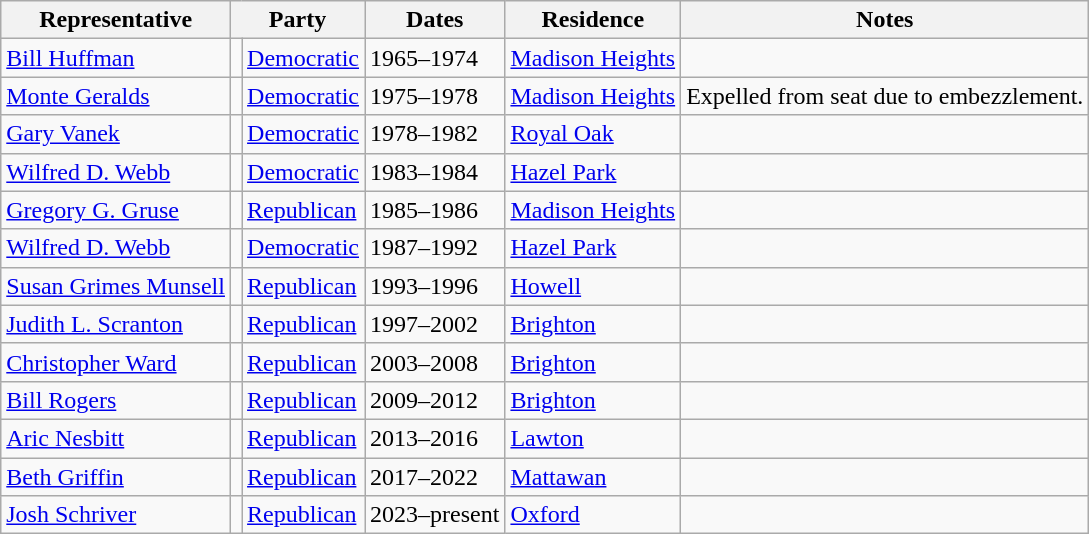<table class=wikitable>
<tr valign=bottom>
<th>Representative</th>
<th colspan="2">Party</th>
<th>Dates</th>
<th>Residence</th>
<th>Notes</th>
</tr>
<tr>
<td><a href='#'>Bill Huffman</a></td>
<td bgcolor=></td>
<td><a href='#'>Democratic</a></td>
<td>1965–1974</td>
<td><a href='#'>Madison Heights</a></td>
<td></td>
</tr>
<tr>
<td><a href='#'>Monte Geralds</a></td>
<td bgcolor=></td>
<td><a href='#'>Democratic</a></td>
<td>1975–1978</td>
<td><a href='#'>Madison Heights</a></td>
<td>Expelled from seat due to embezzlement.</td>
</tr>
<tr>
<td><a href='#'>Gary Vanek</a></td>
<td bgcolor=></td>
<td><a href='#'>Democratic</a></td>
<td>1978–1982</td>
<td><a href='#'>Royal Oak</a></td>
<td></td>
</tr>
<tr>
<td><a href='#'>Wilfred D. Webb</a></td>
<td bgcolor=></td>
<td><a href='#'>Democratic</a></td>
<td>1983–1984</td>
<td><a href='#'>Hazel Park</a></td>
<td></td>
</tr>
<tr>
<td><a href='#'>Gregory G. Gruse</a></td>
<td bgcolor=></td>
<td><a href='#'>Republican</a></td>
<td>1985–1986</td>
<td><a href='#'>Madison Heights</a></td>
<td></td>
</tr>
<tr>
<td><a href='#'>Wilfred D. Webb</a></td>
<td bgcolor=></td>
<td><a href='#'>Democratic</a></td>
<td>1987–1992</td>
<td><a href='#'>Hazel Park</a></td>
<td></td>
</tr>
<tr>
<td><a href='#'>Susan Grimes Munsell</a></td>
<td bgcolor=></td>
<td><a href='#'>Republican</a></td>
<td>1993–1996</td>
<td><a href='#'>Howell</a></td>
<td></td>
</tr>
<tr>
<td><a href='#'>Judith L. Scranton</a></td>
<td bgcolor=></td>
<td><a href='#'>Republican</a></td>
<td>1997–2002</td>
<td><a href='#'>Brighton</a></td>
<td></td>
</tr>
<tr>
<td><a href='#'>Christopher Ward</a></td>
<td bgcolor=></td>
<td><a href='#'>Republican</a></td>
<td>2003–2008</td>
<td><a href='#'>Brighton</a></td>
<td></td>
</tr>
<tr>
<td><a href='#'>Bill Rogers</a></td>
<td bgcolor=></td>
<td><a href='#'>Republican</a></td>
<td>2009–2012</td>
<td><a href='#'>Brighton</a></td>
<td></td>
</tr>
<tr>
<td><a href='#'>Aric Nesbitt</a></td>
<td bgcolor=></td>
<td><a href='#'>Republican</a></td>
<td>2013–2016</td>
<td><a href='#'>Lawton</a></td>
<td></td>
</tr>
<tr>
<td><a href='#'>Beth Griffin</a></td>
<td bgcolor=></td>
<td><a href='#'>Republican</a></td>
<td>2017–2022</td>
<td><a href='#'>Mattawan</a></td>
<td></td>
</tr>
<tr>
<td><a href='#'>Josh Schriver</a></td>
<td bgcolor=></td>
<td><a href='#'>Republican</a></td>
<td>2023–present</td>
<td><a href='#'>Oxford</a></td>
<td></td>
</tr>
</table>
